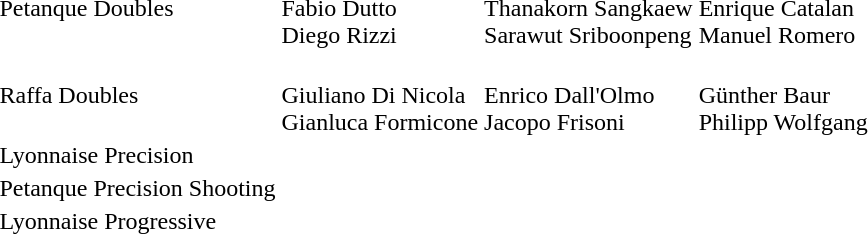<table>
<tr>
<td>Petanque Doubles<br></td>
<td><br> Fabio Dutto <br> Diego Rizzi</td>
<td><br> Thanakorn Sangkaew <br> Sarawut Sriboonpeng</td>
<td><br> Enrique Catalan <br> Manuel Romero</td>
</tr>
<tr>
<td>Raffa Doubles<br></td>
<td><br> Giuliano Di Nicola <br> Gianluca Formicone</td>
<td><br> Enrico Dall'Olmo <br> Jacopo Frisoni</td>
<td><br> Günther Baur <br> Philipp Wolfgang</td>
</tr>
<tr>
<td>Lyonnaise Precision<br></td>
<td></td>
<td></td>
<td></td>
</tr>
<tr>
<td>Petanque Precision Shooting<br></td>
<td></td>
<td></td>
<td></td>
</tr>
<tr>
<td>Lyonnaise Progressive<br></td>
<td></td>
<td></td>
<td></td>
</tr>
</table>
